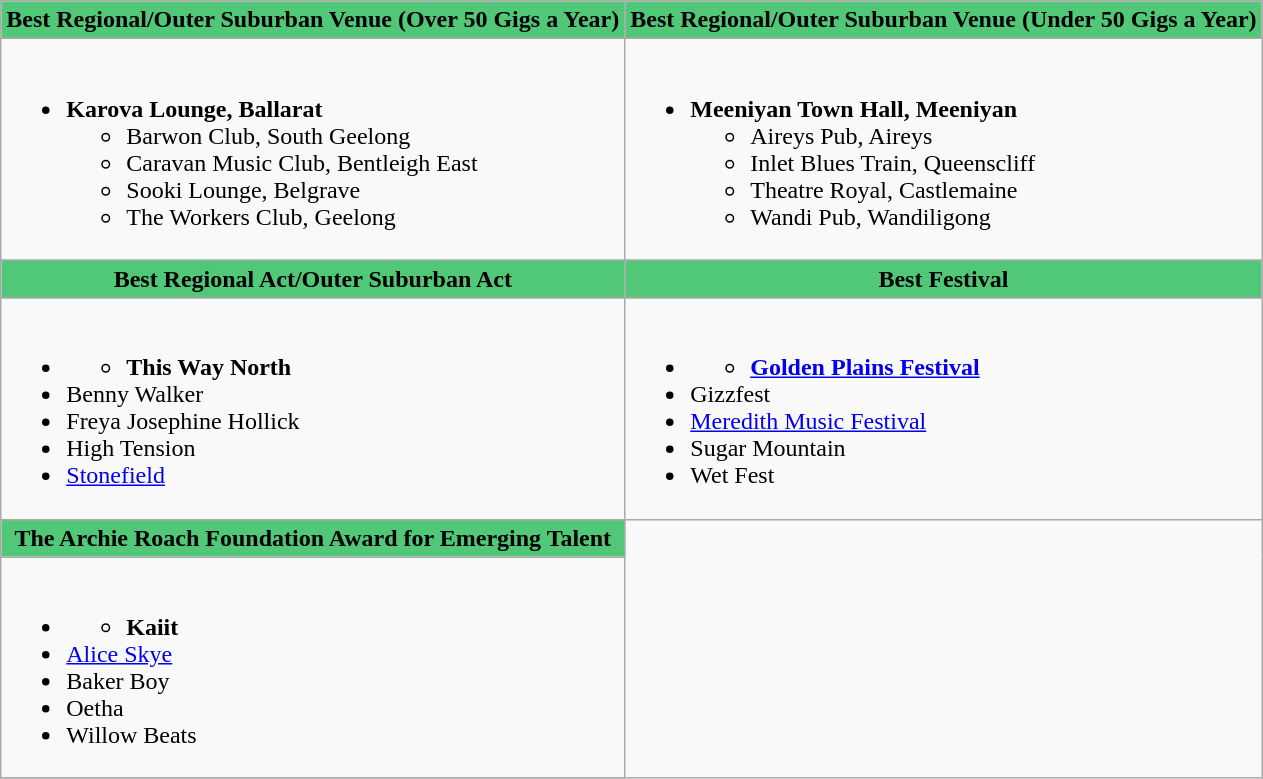<table class=wikitable style="width="100%">
<tr>
<th style="background:#50C878; width=;"50%">Best Regional/Outer Suburban Venue (Over 50 Gigs a Year)</th>
<th style="background:#50C878; width=;"50%">Best Regional/Outer Suburban Venue (Under 50 Gigs a Year)</th>
</tr>
<tr>
<td><br><ul><li><strong>Karova Lounge, Ballarat</strong><ul><li>Barwon Club, South Geelong</li><li>Caravan Music Club, Bentleigh East</li><li>Sooki Lounge, Belgrave</li><li>The Workers Club, Geelong</li></ul></li></ul></td>
<td><br><ul><li><strong>Meeniyan Town Hall, Meeniyan</strong><ul><li>Aireys Pub, Aireys</li><li>Inlet Blues Train, Queenscliff</li><li>Theatre Royal, Castlemaine</li><li>Wandi Pub, Wandiligong</li></ul></li></ul></td>
</tr>
<tr>
<th style="background:#50C878; width=;"50%">Best Regional Act/Outer Suburban Act</th>
<th style="background:#50C878; width=;"50%">Best Festival</th>
</tr>
<tr>
<td><br><ul><li><ul><li><strong>This Way North</strong></li></ul></li><li>Benny Walker</li><li>Freya Josephine Hollick</li><li>High Tension</li><li><a href='#'>Stonefield</a></li></ul></td>
<td><br><ul><li><ul><li><strong><a href='#'>Golden Plains Festival</a></strong></li></ul></li><li>Gizzfest</li><li><a href='#'>Meredith Music Festival</a></li><li>Sugar Mountain</li><li>Wet Fest</li></ul></td>
</tr>
<tr>
<th style="background:#50C878; width=;"50%">The Archie Roach Foundation Award for Emerging Talent</th>
</tr>
<tr>
<td><br><ul><li><ul><li><strong>Kaiit </strong></li></ul></li><li><a href='#'>Alice Skye</a></li><li>Baker Boy</li><li>Oetha</li><li>Willow Beats</li></ul></td>
</tr>
<tr>
</tr>
</table>
